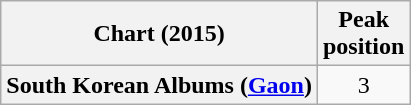<table class="wikitable plainrowheaders" style="text-align:center">
<tr>
<th scope="col">Chart (2015)</th>
<th scope="col">Peak<br>position</th>
</tr>
<tr>
<th scope="row">South Korean Albums (<a href='#'>Gaon</a>)</th>
<td>3</td>
</tr>
</table>
